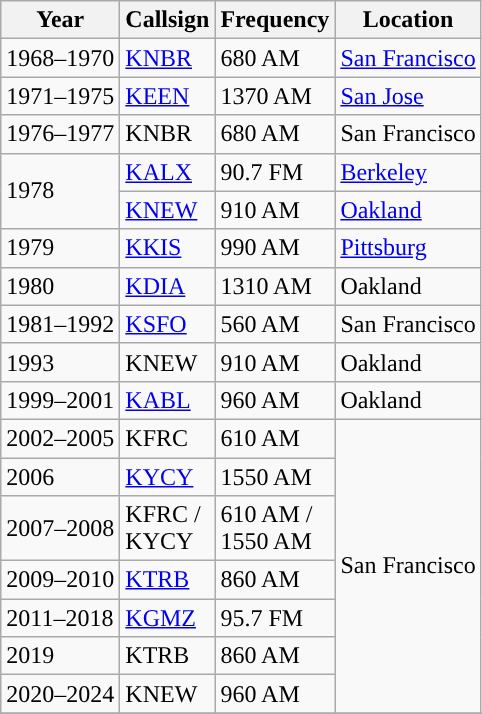<table class="wikitable">
<tr>
<th>Year</th>
<th>Callsign</th>
<th>Frequency</th>
<th>Location</th>
</tr>
<tr>
<td>1968–1970</td>
<td><a href='#'>KNBR</a></td>
<td>680 AM</td>
<td><a href='#'>San Francisco</a></td>
</tr>
<tr>
<td>1971–1975</td>
<td><a href='#'>KEEN</a></td>
<td>1370 AM</td>
<td><a href='#'>San Jose</a></td>
</tr>
<tr>
<td>1976–1977</td>
<td>KNBR</td>
<td>680 AM</td>
<td>San Francisco</td>
</tr>
<tr>
<td rowspan=2>1978</td>
<td><a href='#'>KALX</a></td>
<td>90.7 FM</td>
<td><a href='#'>Berkeley</a></td>
</tr>
<tr>
<td><a href='#'>KNEW</a></td>
<td>910 AM</td>
<td><a href='#'>Oakland</a></td>
</tr>
<tr>
<td>1979</td>
<td><a href='#'>KKIS</a></td>
<td>990 AM</td>
<td><a href='#'>Pittsburg</a></td>
</tr>
<tr>
<td>1980</td>
<td><a href='#'>KDIA</a></td>
<td>1310 AM</td>
<td>Oakland</td>
</tr>
<tr>
<td>1981–1992</td>
<td><a href='#'>KSFO</a></td>
<td>560 AM</td>
<td>San Francisco</td>
</tr>
<tr>
<td>1993</td>
<td>KNEW</td>
<td>910 AM</td>
<td>Oakland</td>
</tr>
<tr>
<td>1999–2001</td>
<td><a href='#'>KABL</a></td>
<td>960 AM</td>
<td>Oakland</td>
</tr>
<tr>
<td>2002–2005</td>
<td>KFRC</td>
<td>610 AM</td>
<td rowspan=7>San Francisco</td>
</tr>
<tr>
<td>2006</td>
<td><a href='#'>KYCY</a></td>
<td>1550 AM</td>
</tr>
<tr>
<td>2007–2008</td>
<td>KFRC /<br>KYCY</td>
<td>610 AM /<br>1550 AM</td>
</tr>
<tr>
<td>2009–2010</td>
<td><a href='#'>KTRB</a></td>
<td>860 AM</td>
</tr>
<tr>
<td>2011–2018</td>
<td><a href='#'>KGMZ</a></td>
<td>95.7 FM</td>
</tr>
<tr>
<td>2019</td>
<td>KTRB</td>
<td>860 AM</td>
</tr>
<tr>
<td>2020–2024</td>
<td>KNEW</td>
<td>960 AM</td>
</tr>
<tr>
</tr>
</table>
